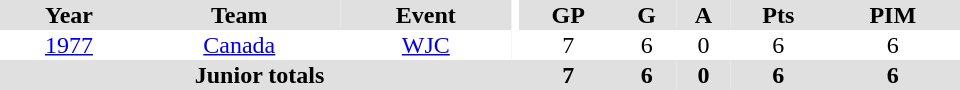<table border="0" cellpadding="1" cellspacing="0" ID="Table3" style="text-align:center; width:40em">
<tr bgcolor="#e0e0e0">
<th>Year</th>
<th>Team</th>
<th>Event</th>
<th rowspan="102" bgcolor="#ffffff"></th>
<th>GP</th>
<th>G</th>
<th>A</th>
<th>Pts</th>
<th>PIM</th>
</tr>
<tr>
<td><a href='#'>1977</a></td>
<td><a href='#'>Canada</a></td>
<td><a href='#'>WJC</a></td>
<td>7</td>
<td>6</td>
<td>0</td>
<td>6</td>
<td>6</td>
</tr>
<tr bgcolor="#e0e0e0">
<th colspan="4">Junior totals</th>
<th>7</th>
<th>6</th>
<th>0</th>
<th>6</th>
<th>6</th>
</tr>
</table>
